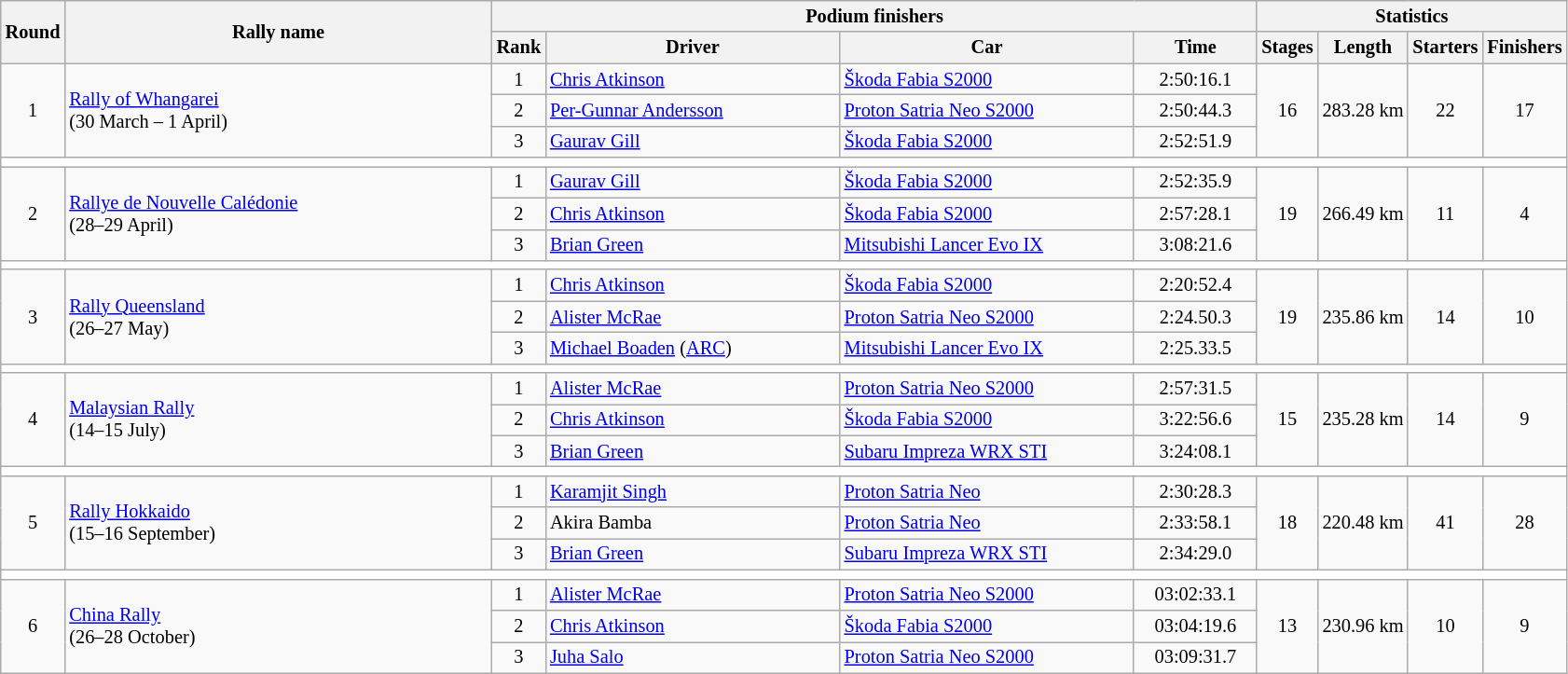<table class="wikitable" style="font-size:85%;">
<tr>
<th rowspan=2>Round</th>
<th style="width:22em" rowspan=2>Rally name</th>
<th colspan=4>Podium finishers</th>
<th colspan=4>Statistics</th>
</tr>
<tr>
<th>Rank</th>
<th style="width:15em">Driver</th>
<th style="width:15em">Car</th>
<th style="width:6em">Time</th>
<th>Stages</th>
<th>Length</th>
<th>Starters</th>
<th>Finishers</th>
</tr>
<tr>
<td rowspan=3 align=center>1</td>
<td rowspan=3> <a href='#'>Rally of Whangarei</a><br>(30 March – 1 April)</td>
<td align=center>1</td>
<td> <a href='#'>Chris Atkinson</a></td>
<td><a href='#'>Škoda Fabia S2000</a></td>
<td align=center>2:50:16.1</td>
<td rowspan=3 align=center>16</td>
<td rowspan=3 align=center>283.28 km</td>
<td rowspan=3 align=center>22</td>
<td rowspan=3 align=center>17</td>
</tr>
<tr>
<td align=center>2</td>
<td> <a href='#'>Per-Gunnar Andersson</a></td>
<td><a href='#'>Proton Satria Neo S2000</a></td>
<td align=center>2:50:44.3</td>
</tr>
<tr>
<td align=center>3</td>
<td> <a href='#'>Gaurav Gill</a></td>
<td><a href='#'>Škoda Fabia S2000</a></td>
<td align=center>2:52:51.9</td>
</tr>
<tr style="background:white;">
<td colspan="10"></td>
</tr>
<tr>
<td rowspan=3 align=center>2</td>
<td rowspan=3> <a href='#'>Rallye de Nouvelle Calédonie</a><br>(28–29 April)</td>
<td align=center>1</td>
<td> <a href='#'>Gaurav Gill</a></td>
<td><a href='#'>Škoda Fabia S2000</a></td>
<td align=center>2:52:35.9</td>
<td rowspan=3 align=center>19</td>
<td rowspan=3 align=center>266.49 km</td>
<td rowspan=3 align=center>11</td>
<td rowspan=3 align=center>4</td>
</tr>
<tr>
<td align=center>2</td>
<td> <a href='#'>Chris Atkinson</a></td>
<td><a href='#'>Škoda Fabia S2000</a></td>
<td align=center>2:57:28.1</td>
</tr>
<tr>
<td align=center>3</td>
<td> <a href='#'>Brian Green</a></td>
<td><a href='#'>Mitsubishi Lancer Evo IX</a></td>
<td align=center>3:08:21.6</td>
</tr>
<tr style="background:white;">
<td colspan="12"></td>
</tr>
<tr>
<td rowspan=3 align=center>3</td>
<td rowspan=3> <a href='#'>Rally Queensland</a><br>(26–27 May)</td>
<td align=center>1</td>
<td> <a href='#'>Chris Atkinson</a></td>
<td><a href='#'>Škoda Fabia S2000</a></td>
<td align=center>2:20:52.4</td>
<td rowspan=3 align=center>19</td>
<td rowspan=3 align=center>235.86 km</td>
<td rowspan=3 align=center>14</td>
<td rowspan=3 align=center>10</td>
</tr>
<tr>
<td align=center>2</td>
<td> <a href='#'>Alister McRae</a></td>
<td><a href='#'>Proton Satria Neo S2000</a></td>
<td align=center>2:24.50.3</td>
</tr>
<tr>
<td align=center>3</td>
<td> <a href='#'>Michael Boaden</a> (<a href='#'>ARC</a>)</td>
<td><a href='#'>Mitsubishi Lancer Evo IX</a></td>
<td align=center>2:25.33.5</td>
</tr>
<tr style="background:white;">
<td colspan="12"></td>
</tr>
<tr>
<td rowspan=3 align=center>4</td>
<td rowspan=3> <a href='#'>Malaysian Rally</a><br>(14–15 July)</td>
<td align=center>1</td>
<td> <a href='#'>Alister McRae</a></td>
<td><a href='#'>Proton Satria Neo S2000</a></td>
<td align=center>2:57:31.5</td>
<td rowspan=3 align=center>15</td>
<td rowspan=3 align=center>235.28 km</td>
<td rowspan=3 align=center>14</td>
<td rowspan=3 align=center>9</td>
</tr>
<tr>
<td align=center>2</td>
<td> <a href='#'>Chris Atkinson</a></td>
<td><a href='#'>Škoda Fabia S2000</a></td>
<td align=center>3:22:56.6</td>
</tr>
<tr>
<td align=center>3</td>
<td> <a href='#'>Brian Green</a></td>
<td><a href='#'>Subaru Impreza WRX STI</a></td>
<td align=center>3:24:08.1</td>
</tr>
<tr style="background:white;">
<td colspan="12"></td>
</tr>
<tr>
<td rowspan=3 align=center>5</td>
<td rowspan=3> <a href='#'>Rally Hokkaido</a><br>(15–16 September)</td>
<td align=center>1</td>
<td> <a href='#'>Karamjit Singh</a></td>
<td><a href='#'>Proton Satria Neo</a></td>
<td align=center>2:30:28.3</td>
<td rowspan=3 align=center>18</td>
<td rowspan=3 align=center>220.48 km</td>
<td rowspan=3 align=center>41</td>
<td rowspan=3 align=center>28</td>
</tr>
<tr>
<td align=center>2</td>
<td> Akira Bamba</td>
<td><a href='#'>Proton Satria Neo</a></td>
<td align=center>2:33:58.1</td>
</tr>
<tr>
<td align=center>3</td>
<td> <a href='#'>Brian Green</a></td>
<td><a href='#'>Subaru Impreza WRX STI</a></td>
<td align=center>2:34:29.0</td>
</tr>
<tr style="background:white;">
<td colspan="12"></td>
</tr>
<tr>
<td rowspan=3 align=center>6</td>
<td rowspan=3> <a href='#'>China Rally</a><br>(26–28 October)</td>
<td align=center>1</td>
<td> <a href='#'>Alister McRae</a></td>
<td><a href='#'>Proton Satria Neo S2000</a></td>
<td align=center>03:02:33.1</td>
<td rowspan=3 align=center>13</td>
<td rowspan=3 align=center>230.96 km</td>
<td rowspan=3 align=center>10</td>
<td rowspan=3 align=center>9</td>
</tr>
<tr>
<td align=center>2</td>
<td> <a href='#'>Chris Atkinson</a></td>
<td><a href='#'>Škoda Fabia S2000</a></td>
<td align=center>03:04:19.6</td>
</tr>
<tr>
<td align=center>3</td>
<td> <a href='#'>Juha Salo</a></td>
<td><a href='#'>Proton Satria Neo S2000</a></td>
<td align=center>03:09:31.7</td>
</tr>
</table>
